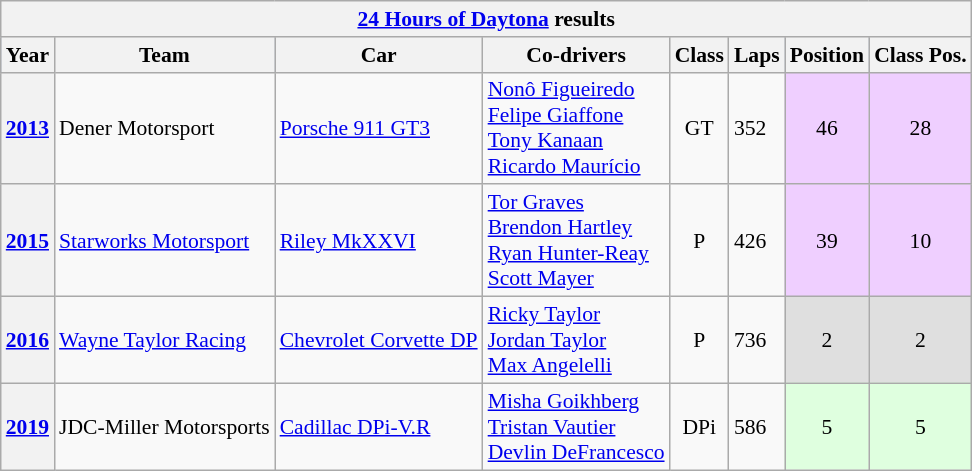<table class="wikitable" style="font-size:90%">
<tr>
<th colspan=45><a href='#'>24 Hours of Daytona</a> results</th>
</tr>
<tr style="background:#abbbdd;">
<th>Year</th>
<th>Team</th>
<th>Car</th>
<th>Co-drivers</th>
<th>Class</th>
<th>Laps</th>
<th>Position</th>
<th>Class Pos.</th>
</tr>
<tr>
<th><a href='#'>2013</a></th>
<td nowrap> Dener Motorsport</td>
<td nowrap><a href='#'>Porsche 911 GT3</a></td>
<td nowrap> <a href='#'>Nonô Figueiredo</a><br> <a href='#'>Felipe Giaffone</a><br> <a href='#'>Tony Kanaan</a><br> <a href='#'>Ricardo Maurício</a></td>
<td align=center>GT</td>
<td>352</td>
<td style="background:#EFCFFF;" align=center>46 </td>
<td style="background:#EFCFFF;" align=center>28 </td>
</tr>
<tr>
<th><a href='#'>2015</a></th>
<td nowrap> <a href='#'>Starworks Motorsport</a></td>
<td nowrap><a href='#'>Riley MkXXVI</a></td>
<td nowrap> <a href='#'>Tor Graves</a><br> <a href='#'>Brendon Hartley</a><br> <a href='#'>Ryan Hunter-Reay</a><br> <a href='#'>Scott Mayer</a></td>
<td align=center>P</td>
<td>426</td>
<td style="background:#EFCFFF;" align=center>39 </td>
<td style="background:#EFCFFF;" align=center>10 </td>
</tr>
<tr>
<th><a href='#'>2016</a></th>
<td nowrap> <a href='#'>Wayne Taylor Racing</a></td>
<td nowrap><a href='#'>Chevrolet Corvette DP</a></td>
<td nowrap> <a href='#'>Ricky Taylor</a><br> <a href='#'>Jordan Taylor</a><br> <a href='#'>Max Angelelli</a></td>
<td align=center>P</td>
<td>736</td>
<td style="background:#DFDFDF;" align=center>2</td>
<td style="background:#DFDFDF;" align=center>2</td>
</tr>
<tr>
<th><a href='#'>2019</a></th>
<td nowrap> JDC-Miller Motorsports</td>
<td nowrap><a href='#'>Cadillac DPi-V.R</a></td>
<td nowrap> <a href='#'>Misha Goikhberg</a><br> <a href='#'>Tristan Vautier</a><br> <a href='#'>Devlin DeFrancesco</a></td>
<td align=center>DPi</td>
<td>586</td>
<td style="background:#dfffdf;" align=center>5</td>
<td style="background:#dfffdf;" align=center>5</td>
</tr>
</table>
